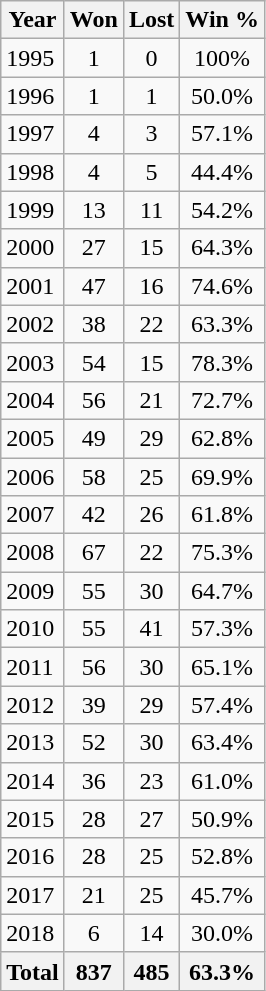<table class="wikitable sortable">
<tr>
<th>Year</th>
<th>Won</th>
<th>Lost</th>
<th>Win %</th>
</tr>
<tr>
<td>1995</td>
<td style="text-align:center;">1</td>
<td style="text-align:center;">0</td>
<td style="text-align:center;">100%</td>
</tr>
<tr>
<td>1996</td>
<td style="text-align:center;">1</td>
<td style="text-align:center;">1</td>
<td style="text-align:center;">50.0%</td>
</tr>
<tr>
<td>1997</td>
<td style="text-align:center;">4</td>
<td style="text-align:center;">3</td>
<td style="text-align:center;">57.1%</td>
</tr>
<tr>
<td>1998</td>
<td style="text-align:center;">4</td>
<td style="text-align:center;">5</td>
<td style="text-align:center;">44.4%</td>
</tr>
<tr>
<td>1999</td>
<td style="text-align:center;">13</td>
<td style="text-align:center;">11</td>
<td style="text-align:center;">54.2%</td>
</tr>
<tr>
<td>2000</td>
<td style="text-align:center;">27</td>
<td style="text-align:center;">15</td>
<td style="text-align:center;">64.3%</td>
</tr>
<tr>
<td>2001</td>
<td style="text-align:center;">47</td>
<td style="text-align:center;">16</td>
<td style="text-align:center;">74.6%</td>
</tr>
<tr>
<td>2002</td>
<td style="text-align:center;">38</td>
<td style="text-align:center;">22</td>
<td style="text-align:center;">63.3%</td>
</tr>
<tr>
<td>2003</td>
<td style="text-align:center;">54</td>
<td style="text-align:center;">15</td>
<td style="text-align:center;">78.3%</td>
</tr>
<tr>
<td>2004</td>
<td style="text-align:center;">56</td>
<td style="text-align:center;">21</td>
<td style="text-align:center;">72.7%</td>
</tr>
<tr>
<td>2005</td>
<td style="text-align:center;">49</td>
<td style="text-align:center;">29</td>
<td style="text-align:center;">62.8%</td>
</tr>
<tr>
<td>2006</td>
<td style="text-align:center;">58</td>
<td style="text-align:center;">25</td>
<td style="text-align:center;">69.9%</td>
</tr>
<tr>
<td>2007</td>
<td style="text-align:center;">42</td>
<td style="text-align:center;">26</td>
<td style="text-align:center;">61.8%</td>
</tr>
<tr>
<td>2008</td>
<td style="text-align:center;">67</td>
<td style="text-align:center;">22</td>
<td style="text-align:center;">75.3%</td>
</tr>
<tr>
<td>2009</td>
<td style="text-align:center;">55</td>
<td style="text-align:center;">30</td>
<td style="text-align:center;">64.7%</td>
</tr>
<tr>
<td>2010</td>
<td style="text-align:center;">55</td>
<td style="text-align:center;">41</td>
<td style="text-align:center;">57.3%</td>
</tr>
<tr>
<td>2011</td>
<td style="text-align:center;">56</td>
<td style="text-align:center;">30</td>
<td style="text-align:center;">65.1%</td>
</tr>
<tr>
<td>2012</td>
<td style="text-align:center;">39</td>
<td style="text-align:center;">29</td>
<td style="text-align:center;">57.4%</td>
</tr>
<tr>
<td>2013</td>
<td style="text-align:center;">52</td>
<td style="text-align:center;">30</td>
<td style="text-align:center;">63.4%</td>
</tr>
<tr>
<td>2014</td>
<td style="text-align:center;">36</td>
<td style="text-align:center;">23</td>
<td style="text-align:center;">61.0%</td>
</tr>
<tr>
<td>2015</td>
<td style="text-align:center;">28</td>
<td style="text-align:center;">27</td>
<td style="text-align:center;">50.9%</td>
</tr>
<tr>
<td>2016</td>
<td style="text-align:center;">28</td>
<td style="text-align:center;">25</td>
<td style="text-align:center;">52.8%</td>
</tr>
<tr>
<td>2017</td>
<td style="text-align:center;">21</td>
<td style="text-align:center;">25</td>
<td style="text-align:center;">45.7%</td>
</tr>
<tr>
<td>2018</td>
<td style="text-align:center;">6</td>
<td style="text-align:center;">14</td>
<td style="text-align:center;">30.0%</td>
</tr>
<tr>
<th>Total</th>
<th>837</th>
<th>485</th>
<th>63.3%</th>
</tr>
</table>
